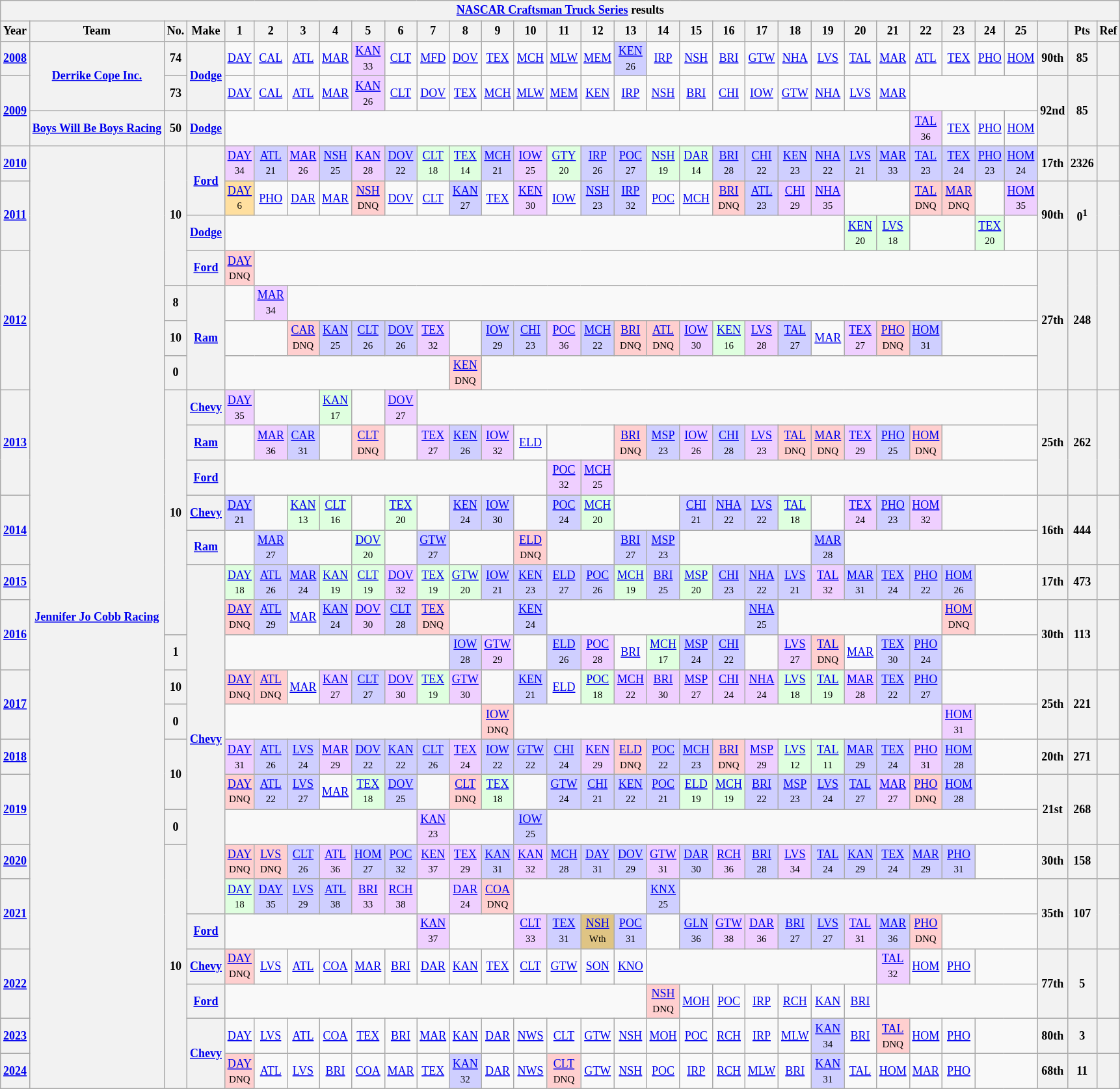<table class="wikitable" style="text-align:center; font-size:75%">
<tr>
<th colspan=32><a href='#'>NASCAR Craftsman Truck Series</a> results</th>
</tr>
<tr>
<th>Year</th>
<th>Team</th>
<th>No.</th>
<th>Make</th>
<th>1</th>
<th>2</th>
<th>3</th>
<th>4</th>
<th>5</th>
<th>6</th>
<th>7</th>
<th>8</th>
<th>9</th>
<th>10</th>
<th>11</th>
<th>12</th>
<th>13</th>
<th>14</th>
<th>15</th>
<th>16</th>
<th>17</th>
<th>18</th>
<th>19</th>
<th>20</th>
<th>21</th>
<th>22</th>
<th>23</th>
<th>24</th>
<th>25</th>
<th></th>
<th>Pts</th>
<th>Ref</th>
</tr>
<tr>
<th><a href='#'>2008</a></th>
<th rowspan=2><a href='#'>Derrike Cope Inc.</a></th>
<th>74</th>
<th rowspan=2><a href='#'>Dodge</a></th>
<td><a href='#'>DAY</a></td>
<td><a href='#'>CAL</a></td>
<td><a href='#'>ATL</a></td>
<td><a href='#'>MAR</a></td>
<td style="background:#EFCFFF;"><a href='#'>KAN</a><br><small>33</small></td>
<td><a href='#'>CLT</a></td>
<td><a href='#'>MFD</a></td>
<td><a href='#'>DOV</a></td>
<td><a href='#'>TEX</a></td>
<td><a href='#'>MCH</a></td>
<td><a href='#'>MLW</a></td>
<td><a href='#'>MEM</a></td>
<td style="background:#CFCFFF;"><a href='#'>KEN</a><br><small>26</small></td>
<td><a href='#'>IRP</a></td>
<td><a href='#'>NSH</a></td>
<td><a href='#'>BRI</a></td>
<td><a href='#'>GTW</a></td>
<td><a href='#'>NHA</a></td>
<td><a href='#'>LVS</a></td>
<td><a href='#'>TAL</a></td>
<td><a href='#'>MAR</a></td>
<td><a href='#'>ATL</a></td>
<td><a href='#'>TEX</a></td>
<td><a href='#'>PHO</a></td>
<td><a href='#'>HOM</a></td>
<th>90th</th>
<th>85</th>
<th></th>
</tr>
<tr>
<th rowspan=2><a href='#'>2009</a></th>
<th>73</th>
<td><a href='#'>DAY</a></td>
<td><a href='#'>CAL</a></td>
<td><a href='#'>ATL</a></td>
<td><a href='#'>MAR</a></td>
<td style="background:#EFCFFF;"><a href='#'>KAN</a><br><small>26</small></td>
<td><a href='#'>CLT</a></td>
<td><a href='#'>DOV</a></td>
<td><a href='#'>TEX</a></td>
<td><a href='#'>MCH</a></td>
<td><a href='#'>MLW</a></td>
<td><a href='#'>MEM</a></td>
<td><a href='#'>KEN</a></td>
<td><a href='#'>IRP</a></td>
<td><a href='#'>NSH</a></td>
<td><a href='#'>BRI</a></td>
<td><a href='#'>CHI</a></td>
<td><a href='#'>IOW</a></td>
<td><a href='#'>GTW</a></td>
<td><a href='#'>NHA</a></td>
<td><a href='#'>LVS</a></td>
<td><a href='#'>MAR</a></td>
<td colspan=4></td>
<th rowspan=2>92nd</th>
<th rowspan=2>85</th>
<th rowspan=2></th>
</tr>
<tr>
<th><a href='#'>Boys Will Be Boys Racing</a></th>
<th>50</th>
<th><a href='#'>Dodge</a></th>
<td colspan=21></td>
<td style="background:#EFCFFF;"><a href='#'>TAL</a><br><small>36</small></td>
<td><a href='#'>TEX</a></td>
<td><a href='#'>PHO</a></td>
<td><a href='#'>HOM</a></td>
</tr>
<tr>
<th><a href='#'>2010</a></th>
<th rowspan="27"><a href='#'>Jennifer Jo Cobb Racing</a></th>
<th rowspan=4>10</th>
<th rowspan=2><a href='#'>Ford</a></th>
<td style="background:#EFCFFF;"><a href='#'>DAY</a><br><small>34</small></td>
<td style="background:#CFCFFF;"><a href='#'>ATL</a><br><small>21</small></td>
<td style="background:#EFCFFF;"><a href='#'>MAR</a><br><small>26</small></td>
<td style="background:#CFCFFF;"><a href='#'>NSH</a><br><small>25</small></td>
<td style="background:#EFCFFF;"><a href='#'>KAN</a><br><small>28</small></td>
<td style="background:#CFCFFF;"><a href='#'>DOV</a><br><small>22</small></td>
<td style="background:#DFFFDF;"><a href='#'>CLT</a><br><small>18</small></td>
<td style="background:#DFFFDF;"><a href='#'>TEX</a><br><small>14</small></td>
<td style="background:#CFCFFF;"><a href='#'>MCH</a><br><small>21</small></td>
<td style="background:#EFCFFF;"><a href='#'>IOW</a><br><small>25</small></td>
<td style="background:#DFFFDF;"><a href='#'>GTY</a><br><small>20</small></td>
<td style="background:#CFCFFF;"><a href='#'>IRP</a><br><small>26</small></td>
<td style="background:#CFCFFF;"><a href='#'>POC</a><br><small>27</small></td>
<td style="background:#DFFFDF;"><a href='#'>NSH</a><br><small>19</small></td>
<td style="background:#DFFFDF;"><a href='#'>DAR</a><br><small>14</small></td>
<td style="background:#CFCFFF;"><a href='#'>BRI</a><br><small>28</small></td>
<td style="background:#CFCFFF;"><a href='#'>CHI</a><br><small>22</small></td>
<td style="background:#CFCFFF;"><a href='#'>KEN</a><br><small>23</small></td>
<td style="background:#CFCFFF;"><a href='#'>NHA</a><br><small>22</small></td>
<td style="background:#CFCFFF;"><a href='#'>LVS</a><br><small>21</small></td>
<td style="background:#CFCFFF;"><a href='#'>MAR</a><br><small>33</small></td>
<td style="background:#CFCFFF;"><a href='#'>TAL</a><br><small>23</small></td>
<td style="background:#CFCFFF;"><a href='#'>TEX</a><br><small>24</small></td>
<td style="background:#CFCFFF;"><a href='#'>PHO</a><br><small>23</small></td>
<td style="background:#CFCFFF;"><a href='#'>HOM</a><br><small>24</small></td>
<th>17th</th>
<th>2326</th>
<th></th>
</tr>
<tr>
<th rowspan=2><a href='#'>2011</a></th>
<td style="background:#FFDF9F;"><a href='#'>DAY</a><br><small>6</small></td>
<td><a href='#'>PHO</a></td>
<td><a href='#'>DAR</a></td>
<td><a href='#'>MAR</a></td>
<td style="background:#FFCFCF;"><a href='#'>NSH</a><br><small>DNQ</small></td>
<td><a href='#'>DOV</a></td>
<td><a href='#'>CLT</a></td>
<td style="background:#CFCFFF;"><a href='#'>KAN</a><br><small>27</small></td>
<td><a href='#'>TEX</a></td>
<td style="background:#EFCFFF;"><a href='#'>KEN</a><br><small>30</small></td>
<td><a href='#'>IOW</a></td>
<td style="background:#CFCFFF;"><a href='#'>NSH</a><br><small>23</small></td>
<td style="background:#CFCFFF;"><a href='#'>IRP</a><br><small>32</small></td>
<td><a href='#'>POC</a></td>
<td><a href='#'>MCH</a></td>
<td style="background:#FFCFCF;"><a href='#'>BRI</a><br><small>DNQ</small></td>
<td style="background:#CFCFFF;"><a href='#'>ATL</a><br><small>23</small></td>
<td style="background:#EFCFFF;"><a href='#'>CHI</a><br><small>29</small></td>
<td style="background:#EFCFFF;"><a href='#'>NHA</a><br><small>35</small></td>
<td colspan=2></td>
<td style="background:#FFCFCF;"><a href='#'>TAL</a><br><small>DNQ</small></td>
<td style="background:#FFCFCF;"><a href='#'>MAR</a><br><small>DNQ</small></td>
<td></td>
<td style="background:#EFCFFF;"><a href='#'>HOM</a><br><small>35</small></td>
<th rowspan=2>90th</th>
<th rowspan=2>0<sup>1</sup></th>
<th rowspan=2></th>
</tr>
<tr>
<th><a href='#'>Dodge</a></th>
<td colspan=19></td>
<td style="background:#DFFFDF;"><a href='#'>KEN</a><br><small>20</small></td>
<td style="background:#DFFFDF;"><a href='#'>LVS</a><br><small>18</small></td>
<td colspan=2></td>
<td style="background:#DFFFDF;"><a href='#'>TEX</a><br><small>20</small></td>
<td></td>
</tr>
<tr>
<th rowspan=4><a href='#'>2012</a></th>
<th><a href='#'>Ford</a></th>
<td style="background:#FFCFCF;"><a href='#'>DAY</a><br><small>DNQ</small></td>
<td colspan=24></td>
<th rowspan=4>27th</th>
<th rowspan=4>248</th>
<th rowspan=4></th>
</tr>
<tr>
<th>8</th>
<th rowspan=3><a href='#'>Ram</a></th>
<td></td>
<td style="background:#EFCFFF;"><a href='#'>MAR</a><br><small>34</small></td>
<td colspan=23></td>
</tr>
<tr>
<th>10</th>
<td colspan=2></td>
<td style="background:#FFCFCF;"><a href='#'>CAR</a><br><small>DNQ</small></td>
<td style="background:#CFCFFF;"><a href='#'>KAN</a><br><small>25</small></td>
<td style="background:#CFCFFF;"><a href='#'>CLT</a><br><small>26</small></td>
<td style="background:#CFCFFF;"><a href='#'>DOV</a><br><small>26</small></td>
<td style="background:#EFCFFF;"><a href='#'>TEX</a><br><small>32</small></td>
<td></td>
<td style="background:#CFCFFF;"><a href='#'>IOW</a><br><small>29</small></td>
<td style="background:#CFCFFF;"><a href='#'>CHI</a><br><small>23</small></td>
<td style="background:#EFCFFF;"><a href='#'>POC</a><br><small>36</small></td>
<td style="background:#CFCFFF;"><a href='#'>MCH</a><br><small>22</small></td>
<td style="background:#FFCFCF;"><a href='#'>BRI</a><br><small>DNQ</small></td>
<td style="background:#FFCFCF;"><a href='#'>ATL</a><br><small>DNQ</small></td>
<td style="background:#EFCFFF;"><a href='#'>IOW</a><br><small>30</small></td>
<td style="background:#DFFFDF;"><a href='#'>KEN</a><br><small>16</small></td>
<td style="background:#EFCFFF;"><a href='#'>LVS</a><br><small>28</small></td>
<td style="background:#CFCFFF;"><a href='#'>TAL</a><br><small>27</small></td>
<td><a href='#'>MAR</a></td>
<td style="background:#EFCFFF;"><a href='#'>TEX</a><br><small>27</small></td>
<td style="background:#FFCFCF;"><a href='#'>PHO</a><br><small>DNQ</small></td>
<td style="background:#CFCFFF;"><a href='#'>HOM</a><br><small>31</small></td>
<td colspan=3></td>
</tr>
<tr>
<th>0</th>
<td colspan=7></td>
<td style="background:#FFCFCF;"><a href='#'>KEN</a><br><small>DNQ</small></td>
<td colspan=17></td>
</tr>
<tr>
<th rowspan=3><a href='#'>2013</a></th>
<th rowspan=7>10</th>
<th><a href='#'>Chevy</a></th>
<td style="background:#EFCFFF;"><a href='#'>DAY</a><br><small>35</small></td>
<td colspan=2></td>
<td style="background:#DFFFDF;"><a href='#'>KAN</a><br><small>17</small></td>
<td></td>
<td style="background:#EFCFFF;"><a href='#'>DOV</a><br><small>27</small></td>
<td colspan=19></td>
<th rowspan=3>25th</th>
<th rowspan=3>262</th>
<th rowspan=3></th>
</tr>
<tr>
<th><a href='#'>Ram</a></th>
<td></td>
<td style="background:#EFCFFF;"><a href='#'>MAR</a><br><small>36</small></td>
<td style="background:#CFCFFF;"><a href='#'>CAR</a><br><small>31</small></td>
<td></td>
<td style="background:#FFCFCF;"><a href='#'>CLT</a><br><small>DNQ</small></td>
<td></td>
<td style="background:#EFCFFF;"><a href='#'>TEX</a><br><small>27</small></td>
<td style="background:#CFCFFF;"><a href='#'>KEN</a><br><small>26</small></td>
<td style="background:#EFCFFF;"><a href='#'>IOW</a><br><small>32</small></td>
<td><a href='#'>ELD</a></td>
<td colspan=2></td>
<td style="background:#FFCFCF;"><a href='#'>BRI</a><br><small>DNQ</small></td>
<td style="background:#CFCFFF;"><a href='#'>MSP</a><br><small>23</small></td>
<td style="background:#EFCFFF;"><a href='#'>IOW</a><br><small>26</small></td>
<td style="background:#CFCFFF;"><a href='#'>CHI</a><br><small>28</small></td>
<td style="background:#EFCFFF;"><a href='#'>LVS</a><br><small>23</small></td>
<td style="background:#FFCFCF;"><a href='#'>TAL</a><br><small>DNQ</small></td>
<td style="background:#FFCFCF;"><a href='#'>MAR</a><br><small>DNQ</small></td>
<td style="background:#EFCFFF;"><a href='#'>TEX</a><br><small>29</small></td>
<td style="background:#CFCFFF;"><a href='#'>PHO</a><br><small>25</small></td>
<td style="background:#FFCFCF;"><a href='#'>HOM</a><br><small>DNQ</small></td>
<td colspan=3></td>
</tr>
<tr>
<th><a href='#'>Ford</a></th>
<td colspan=10></td>
<td style="background:#EFCFFF;"><a href='#'>POC</a><br><small>32</small></td>
<td style="background:#EFCFFF;"><a href='#'>MCH</a><br><small>25</small></td>
<td colspan=13></td>
</tr>
<tr>
<th rowspan=2><a href='#'>2014</a></th>
<th><a href='#'>Chevy</a></th>
<td style="background:#CFCFFF;"><a href='#'>DAY</a><br><small>21</small></td>
<td></td>
<td style="background:#DFFFDF;"><a href='#'>KAN</a><br><small>13</small></td>
<td style="background:#DFFFDF;"><a href='#'>CLT</a><br><small>16</small></td>
<td></td>
<td style="background:#DFFFDF;"><a href='#'>TEX</a><br><small>20</small></td>
<td></td>
<td style="background:#CFCFFF;"><a href='#'>KEN</a><br><small>24</small></td>
<td style="background:#CFCFFF;"><a href='#'>IOW</a><br><small>30</small></td>
<td></td>
<td style="background:#CFCFFF;"><a href='#'>POC</a><br><small>24</small></td>
<td style="background:#DFFFDF;"><a href='#'>MCH</a><br><small>20</small></td>
<td colspan=2></td>
<td style="background:#CFCFFF;"><a href='#'>CHI</a><br><small>21</small></td>
<td style="background:#CFCFFF;"><a href='#'>NHA</a><br><small>22</small></td>
<td style="background:#CFCFFF;"><a href='#'>LVS</a><br><small>22</small></td>
<td style="background:#DFFFDF;"><a href='#'>TAL</a><br><small>18</small></td>
<td></td>
<td style="background:#EFCFFF;"><a href='#'>TEX</a><br><small>24</small></td>
<td style="background:#CFCFFF;"><a href='#'>PHO</a><br><small>23</small></td>
<td style="background:#EFCFFF;"><a href='#'>HOM</a><br><small>32</small></td>
<td colspan=3></td>
<th rowspan=2>16th</th>
<th rowspan=2>444</th>
<th rowspan=2></th>
</tr>
<tr>
<th><a href='#'>Ram</a></th>
<td></td>
<td style="background:#CFCFFF;"><a href='#'>MAR</a><br><small>27</small></td>
<td colspan=2></td>
<td style="background:#DFFFDF;"><a href='#'>DOV</a><br><small>20</small></td>
<td></td>
<td style="background:#CFCFFF;"><a href='#'>GTW</a><br><small>27</small></td>
<td colspan=2></td>
<td style="background:#FFCFCF;"><a href='#'>ELD</a><br><small>DNQ</small></td>
<td colspan=2></td>
<td style="background:#CFCFFF;"><a href='#'>BRI</a><br><small>27</small></td>
<td style="background:#CFCFFF;"><a href='#'>MSP</a><br><small>23</small></td>
<td colspan=4></td>
<td style="background:#CFCFFF;"><a href='#'>MAR</a><br><small>28</small></td>
<td colspan=6></td>
</tr>
<tr>
<th><a href='#'>2015</a></th>
<th rowspan=10><a href='#'>Chevy</a></th>
<td style="background:#DFFFDF;"><a href='#'>DAY</a><br><small>18</small></td>
<td style="background:#CFCFFF;"><a href='#'>ATL</a><br><small>26</small></td>
<td style="background:#CFCFFF;"><a href='#'>MAR</a><br><small>24</small></td>
<td style="background:#DFFFDF;"><a href='#'>KAN</a><br><small>19</small></td>
<td style="background:#DFFFDF;"><a href='#'>CLT</a><br><small>19</small></td>
<td style="background:#EFCFFF;"><a href='#'>DOV</a><br><small>32</small></td>
<td style="background:#DFFFDF;"><a href='#'>TEX</a><br><small>19</small></td>
<td style="background:#DFFFDF;"><a href='#'>GTW</a><br><small>20</small></td>
<td style="background:#CFCFFF;"><a href='#'>IOW</a><br><small>21</small></td>
<td style="background:#CFCFFF;"><a href='#'>KEN</a><br><small>23</small></td>
<td style="background:#CFCFFF;"><a href='#'>ELD</a><br><small>27</small></td>
<td style="background:#CFCFFF;"><a href='#'>POC</a><br><small>26</small></td>
<td style="background:#DFFFDF;"><a href='#'>MCH</a><br><small>19</small></td>
<td style="background:#CFCFFF;"><a href='#'>BRI</a><br><small>25</small></td>
<td style="background:#DFFFDF;"><a href='#'>MSP</a><br><small>20</small></td>
<td style="background:#CFCFFF;"><a href='#'>CHI</a><br><small>23</small></td>
<td style="background:#CFCFFF;"><a href='#'>NHA</a><br><small>22</small></td>
<td style="background:#CFCFFF;"><a href='#'>LVS</a><br><small>21</small></td>
<td style="background:#EFCFFF;"><a href='#'>TAL</a><br><small>32</small></td>
<td style="background:#CFCFFF;"><a href='#'>MAR</a><br><small>31</small></td>
<td style="background:#CFCFFF;"><a href='#'>TEX</a><br><small>24</small></td>
<td style="background:#CFCFFF;"><a href='#'>PHO</a><br><small>22</small></td>
<td style="background:#CFCFFF;"><a href='#'>HOM</a><br><small>26</small></td>
<td colspan=2></td>
<th>17th</th>
<th>473</th>
<th></th>
</tr>
<tr>
<th rowspan=2><a href='#'>2016</a></th>
<td style="background:#FFCFCF;"><a href='#'>DAY</a><br><small>DNQ</small></td>
<td style="background:#CFCFFF;"><a href='#'>ATL</a><br><small>29</small></td>
<td><a href='#'>MAR</a></td>
<td style="background:#CFCFFF;"><a href='#'>KAN</a><br><small>24</small></td>
<td style="background:#EFCFFF;"><a href='#'>DOV</a><br><small>30</small></td>
<td style="background:#CFCFFF;"><a href='#'>CLT</a><br><small>28</small></td>
<td style="background:#FFCFCF;"><a href='#'>TEX</a><br><small>DNQ</small></td>
<td colspan=2></td>
<td style="background:#CFCFFF;"><a href='#'>KEN</a><br><small>24</small></td>
<td colspan=6></td>
<td style="background:#CFCFFF;"><a href='#'>NHA</a><br><small>25</small></td>
<td colspan=5></td>
<td style="background:#FFCFCF;"><a href='#'>HOM</a><br><small>DNQ</small></td>
<td colspan=2></td>
<th rowspan=2>30th</th>
<th rowspan=2>113</th>
<th rowspan=2></th>
</tr>
<tr>
<th>1</th>
<td colspan=7></td>
<td style="background:#CFCFFF;"><a href='#'>IOW</a><br><small>28</small></td>
<td style="background:#EFCFFF;"><a href='#'>GTW</a><br><small>29</small></td>
<td></td>
<td style="background:#CFCFFF;"><a href='#'>ELD</a><br><small>26</small></td>
<td style="background:#EFCFFF;"><a href='#'>POC</a><br><small>28</small></td>
<td><a href='#'>BRI</a></td>
<td style="background:#DFFFDF;"><a href='#'>MCH</a><br><small>17</small></td>
<td style="background:#CFCFFF;"><a href='#'>MSP</a><br><small>24</small></td>
<td style="background:#CFCFFF;"><a href='#'>CHI</a><br><small>22</small></td>
<td></td>
<td style="background:#EFCFFF;"><a href='#'>LVS</a><br><small>27</small></td>
<td style="background:#FFCFCF;"><a href='#'>TAL</a><br><small>DNQ</small></td>
<td><a href='#'>MAR</a></td>
<td style="background:#CFCFFF;"><a href='#'>TEX</a><br><small>30</small></td>
<td style="background:#CFCFFF;"><a href='#'>PHO</a><br><small>24</small></td>
<td colspan=3></td>
</tr>
<tr>
<th rowspan=2><a href='#'>2017</a></th>
<th>10</th>
<td style="background:#FFCFCF;"><a href='#'>DAY</a><br><small>DNQ</small></td>
<td style="background:#FFCFCF;"><a href='#'>ATL</a><br><small>DNQ</small></td>
<td><a href='#'>MAR</a></td>
<td style="background:#EFCFFF;"><a href='#'>KAN</a><br><small>27</small></td>
<td style="background:#CFCFFF;"><a href='#'>CLT</a><br><small>27</small></td>
<td style="background:#EFCFFF;"><a href='#'>DOV</a><br><small>30</small></td>
<td style="background:#DFFFDF;"><a href='#'>TEX</a><br><small>19</small></td>
<td style="background:#EFCFFF;"><a href='#'>GTW</a><br><small>30</small></td>
<td></td>
<td style="background:#CFCFFF;"><a href='#'>KEN</a><br><small>21</small></td>
<td><a href='#'>ELD</a></td>
<td style="background:#DFFFDF;"><a href='#'>POC</a><br><small>18</small></td>
<td style="background:#EFCFFF;"><a href='#'>MCH</a><br><small>22</small></td>
<td style="background:#EFCFFF;"><a href='#'>BRI</a><br><small>30</small></td>
<td style="background:#EFCFFF;"><a href='#'>MSP</a><br><small>27</small></td>
<td style="background:#EFCFFF;"><a href='#'>CHI</a><br><small>24</small></td>
<td style="background:#EFCFFF;"><a href='#'>NHA</a><br><small>24</small></td>
<td style="background:#DFFFDF;"><a href='#'>LVS</a><br><small>18</small></td>
<td style="background:#DFFFDF;"><a href='#'>TAL</a><br><small>19</small></td>
<td style="background:#EFCFFF;"><a href='#'>MAR</a><br><small>28</small></td>
<td style="background:#CFCFFF;"><a href='#'>TEX</a><br><small>22</small></td>
<td style="background:#CFCFFF;"><a href='#'>PHO</a><br><small>27</small></td>
<td colspan=3></td>
<th rowspan=2>25th</th>
<th rowspan=2>221</th>
<th rowspan=2></th>
</tr>
<tr>
<th>0</th>
<td colspan=8></td>
<td style="background:#FFCFCF;"><a href='#'>IOW</a><br><small>DNQ</small></td>
<td colspan=13></td>
<td style="background:#EFCFFF;"><a href='#'>HOM</a><br><small>31</small></td>
<td colspan=2></td>
</tr>
<tr>
<th><a href='#'>2018</a></th>
<th rowspan=2>10</th>
<td style="background:#EFCFFF;"><a href='#'>DAY</a><br><small>31</small></td>
<td style="background:#CFCFFF;"><a href='#'>ATL</a><br><small>26</small></td>
<td style="background:#CFCFFF;"><a href='#'>LVS</a><br><small>24</small></td>
<td style="background:#EFCFFF;"><a href='#'>MAR</a><br><small>29</small></td>
<td style="background:#CFCFFF;"><a href='#'>DOV</a><br><small>22</small></td>
<td style="background:#CFCFFF;"><a href='#'>KAN</a><br><small>22</small></td>
<td style="background:#CFCFFF;"><a href='#'>CLT</a><br><small>26</small></td>
<td style="background:#EFCFFF;"><a href='#'>TEX</a><br><small>24</small></td>
<td style="background:#CFCFFF;"><a href='#'>IOW</a><br><small>22</small></td>
<td style="background:#CFCFFF;"><a href='#'>GTW</a><br><small>22</small></td>
<td style="background:#CFCFFF;"><a href='#'>CHI</a><br><small>24</small></td>
<td style="background:#EFCFFF;"><a href='#'>KEN</a><br><small>29</small></td>
<td style="background:#FFCFCF;"><a href='#'>ELD</a><br><small>DNQ</small></td>
<td style="background:#CFCFFF;"><a href='#'>POC</a><br><small>22</small></td>
<td style="background:#CFCFFF;"><a href='#'>MCH</a><br><small>23</small></td>
<td style="background:#FFCFCF;"><a href='#'>BRI</a><br><small>DNQ</small></td>
<td style="background:#EFCFFF;"><a href='#'>MSP</a><br><small>29</small></td>
<td style="background:#DFFFDF;"><a href='#'>LVS</a><br><small>12</small></td>
<td style="background:#DFFFDF;"><a href='#'>TAL</a><br><small>11</small></td>
<td style="background:#CFCFFF;"><a href='#'>MAR</a><br><small>29</small></td>
<td style="background:#CFCFFF;"><a href='#'>TEX</a><br><small>24</small></td>
<td style="background:#EFCFFF;"><a href='#'>PHO</a><br><small>31</small></td>
<td style="background:#CFCFFF;"><a href='#'>HOM</a><br><small>28</small></td>
<td colspan=2></td>
<th>20th</th>
<th>271</th>
<th></th>
</tr>
<tr>
<th rowspan=2><a href='#'>2019</a></th>
<td style="background:#FFCFCF;"><a href='#'>DAY</a><br><small>DNQ</small></td>
<td style="background:#CFCFFF;"><a href='#'>ATL</a><br><small>22</small></td>
<td style="background:#CFCFFF;"><a href='#'>LVS</a><br><small>27</small></td>
<td><a href='#'>MAR</a></td>
<td style="background:#DFFFDF;"><a href='#'>TEX</a><br><small>18</small></td>
<td style="background:#CFCFFF;"><a href='#'>DOV</a><br><small>25</small></td>
<td></td>
<td style="background:#FFCFCF;"><a href='#'>CLT</a><br><small>DNQ</small></td>
<td style="background:#DFFFDF;"><a href='#'>TEX</a><br><small>18</small></td>
<td></td>
<td style="background:#CFCFFF;"><a href='#'>GTW</a><br><small>24</small></td>
<td style="background:#CFCFFF;"><a href='#'>CHI</a><br><small>21</small></td>
<td style="background:#CFCFFF;"><a href='#'>KEN</a><br><small>22</small></td>
<td style="background:#CFCFFF;"><a href='#'>POC</a><br><small>21</small></td>
<td style="background:#DFFFDF;"><a href='#'>ELD</a><br><small>19</small></td>
<td style="background:#DFFFDF;"><a href='#'>MCH</a><br><small>19</small></td>
<td style="background:#CFCFFF;"><a href='#'>BRI</a><br><small>22</small></td>
<td style="background:#CFCFFF;"><a href='#'>MSP</a><br><small>23</small></td>
<td style="background:#CFCFFF;"><a href='#'>LVS</a><br><small>24</small></td>
<td style="background:#CFCFFF;"><a href='#'>TAL</a><br><small>27</small></td>
<td style="background:#EFCFFF;"><a href='#'>MAR</a><br><small>27</small></td>
<td style="background:#FFCFCF;"><a href='#'>PHO</a><br><small>DNQ</small></td>
<td style="background:#CFCFFF;"><a href='#'>HOM</a><br><small>28</small></td>
<td colspan=2></td>
<th rowspan=2>21st</th>
<th rowspan=2>268</th>
<th rowspan=2></th>
</tr>
<tr>
<th>0</th>
<td colspan=6></td>
<td style="background:#EFCFFF;"><a href='#'>KAN</a><br><small>23</small></td>
<td colspan=2></td>
<td style="background:#CFCFFF;"><a href='#'>IOW</a><br><small>25</small></td>
<td colspan=15></td>
</tr>
<tr>
<th><a href='#'>2020</a></th>
<th rowspan="7">10</th>
<td style="background:#FFCFCF;"><a href='#'>DAY</a><br><small>DNQ</small></td>
<td style="background:#FFCFCF;"><a href='#'>LVS</a><br><small>DNQ</small></td>
<td style="background:#CFCFFF;"><a href='#'>CLT</a><br><small>26</small></td>
<td style="background:#EFCFFF;"><a href='#'>ATL</a><br><small>36</small></td>
<td style="background:#CFCFFF;"><a href='#'>HOM</a><br><small>27</small></td>
<td style="background:#CFCFFF;"><a href='#'>POC</a><br><small>32</small></td>
<td style="background:#EFCFFF;"><a href='#'>KEN</a><br><small>37</small></td>
<td style="background:#EFCFFF;"><a href='#'>TEX</a><br><small>29</small></td>
<td style="background:#CFCFFF;"><a href='#'>KAN</a><br><small>31</small></td>
<td style="background:#EFCFFF;"><a href='#'>KAN</a><br><small>32</small></td>
<td style="background:#CFCFFF;"><a href='#'>MCH</a><br><small>28</small></td>
<td style="background:#CFCFFF;"><a href='#'>DAY</a><br><small>31</small></td>
<td style="background:#CFCFFF;"><a href='#'>DOV</a><br><small>29</small></td>
<td style="background:#EFCFFF;"><a href='#'>GTW</a><br><small>31</small></td>
<td style="background:#CFCFFF;"><a href='#'>DAR</a><br><small>30</small></td>
<td style="background:#EFCFFF;"><a href='#'>RCH</a><br><small>36</small></td>
<td style="background:#CFCFFF;"><a href='#'>BRI</a><br><small>28</small></td>
<td style="background:#EFCFFF;"><a href='#'>LVS</a><br><small>34</small></td>
<td style="background:#CFCFFF;"><a href='#'>TAL</a><br><small>24</small></td>
<td style="background:#CFCFFF;"><a href='#'>KAN</a><br><small>29</small></td>
<td style="background:#CFCFFF;"><a href='#'>TEX</a><br><small>24</small></td>
<td style="background:#CFCFFF;"><a href='#'>MAR</a><br><small>29</small></td>
<td style="background:#CFCFFF;"><a href='#'>PHO</a><br><small>31</small></td>
<td colspan=2></td>
<th>30th</th>
<th>158</th>
<th></th>
</tr>
<tr>
<th rowspan=2><a href='#'>2021</a></th>
<td style="background:#DFFFDF;"><a href='#'>DAY</a><br><small>18</small></td>
<td style="background:#CFCFFF;"><a href='#'>DAY</a><br><small>35</small></td>
<td style="background:#CFCFFF;"><a href='#'>LVS</a><br><small>29</small></td>
<td style="background:#CFCFFF;"><a href='#'>ATL</a><br><small>38</small></td>
<td style="background:#EFCFFF;"><a href='#'>BRI</a><br><small>33</small></td>
<td style="background:#EFCFFF;"><a href='#'>RCH</a><br><small>38</small></td>
<td></td>
<td style="background:#EFCFFF;"><a href='#'>DAR</a><br><small>24</small></td>
<td style="background:#FFCFCF;"><a href='#'>COA</a><br><small>DNQ</small></td>
<td colspan=4></td>
<td style="background:#CFCFFF;"><a href='#'>KNX</a><br><small>25</small></td>
<td colspan=11></td>
<th rowspan=2>35th</th>
<th rowspan=2>107</th>
<th rowspan=2></th>
</tr>
<tr>
<th><a href='#'>Ford</a></th>
<td colspan=6></td>
<td style="background:#EFCFFF;"><a href='#'>KAN</a><br><small>37</small></td>
<td colspan=2></td>
<td style="background:#EFCFFF;"><a href='#'>CLT</a><br><small>33</small></td>
<td style="background:#CFCFFF;"><a href='#'>TEX</a><br><small>31</small></td>
<td style="background:#DFC484;"><a href='#'>NSH</a><br><small>Wth</small></td>
<td style="background:#CFCFFF;"><a href='#'>POC</a><br><small>31</small></td>
<td></td>
<td style="background:#CFCFFF;"><a href='#'>GLN</a><br><small>36</small></td>
<td style="background:#EFCFFF;"><a href='#'>GTW</a><br><small>38</small></td>
<td style="background:#EFCFFF;"><a href='#'>DAR</a><br><small>36</small></td>
<td style="background:#CFCFFF;"><a href='#'>BRI</a><br><small>27</small></td>
<td style="background:#CFCFFF;"><a href='#'>LVS</a><br><small>27</small></td>
<td style="background:#EFCFFF;"><a href='#'>TAL</a><br><small>31</small></td>
<td style="background:#CFCFFF;"><a href='#'>MAR</a><br><small>36</small></td>
<td style="background:#FFCFCF;"><a href='#'>PHO</a><br><small>DNQ</small></td>
<td colspan=3></td>
</tr>
<tr>
<th rowspan=2><a href='#'>2022</a></th>
<th><a href='#'>Chevy</a></th>
<td style="background:#FFCFCF;"><a href='#'>DAY</a><br><small>DNQ</small></td>
<td><a href='#'>LVS</a></td>
<td><a href='#'>ATL</a></td>
<td><a href='#'>COA</a></td>
<td><a href='#'>MAR</a></td>
<td><a href='#'>BRI</a></td>
<td><a href='#'>DAR</a></td>
<td><a href='#'>KAN</a></td>
<td><a href='#'>TEX</a></td>
<td><a href='#'>CLT</a></td>
<td><a href='#'>GTW</a></td>
<td><a href='#'>SON</a></td>
<td><a href='#'>KNO</a></td>
<td colspan=7></td>
<td style="background:#EFCFFF;"><a href='#'>TAL</a><br><small>32</small></td>
<td><a href='#'>HOM</a></td>
<td><a href='#'>PHO</a></td>
<td colspan=2></td>
<th rowspan=2>77th</th>
<th rowspan=2>5</th>
<th rowspan=2></th>
</tr>
<tr>
<th><a href='#'>Ford</a></th>
<td colspan=13></td>
<td style="background:#FFCFCF;"><a href='#'>NSH</a><br><small>DNQ</small></td>
<td><a href='#'>MOH</a></td>
<td><a href='#'>POC</a></td>
<td><a href='#'>IRP</a></td>
<td><a href='#'>RCH</a></td>
<td><a href='#'>KAN</a></td>
<td><a href='#'>BRI</a></td>
<td colspan=5></td>
</tr>
<tr>
<th><a href='#'>2023</a></th>
<th rowspan="2"><a href='#'>Chevy</a></th>
<td><a href='#'>DAY</a></td>
<td><a href='#'>LVS</a></td>
<td><a href='#'>ATL</a></td>
<td><a href='#'>COA</a></td>
<td><a href='#'>TEX</a></td>
<td><a href='#'>BRI</a></td>
<td><a href='#'>MAR</a></td>
<td><a href='#'>KAN</a></td>
<td><a href='#'>DAR</a></td>
<td><a href='#'>NWS</a></td>
<td><a href='#'>CLT</a></td>
<td><a href='#'>GTW</a></td>
<td><a href='#'>NSH</a></td>
<td><a href='#'>MOH</a></td>
<td><a href='#'>POC</a></td>
<td><a href='#'>RCH</a></td>
<td><a href='#'>IRP</a></td>
<td><a href='#'>MLW</a></td>
<td style="background:#CFCFFF;"><a href='#'>KAN</a><br><small>34</small></td>
<td><a href='#'>BRI</a></td>
<td style="background:#FFCFCF;"><a href='#'>TAL</a><br><small>DNQ</small></td>
<td><a href='#'>HOM</a></td>
<td><a href='#'>PHO</a></td>
<td colspan=2></td>
<th>80th</th>
<th>3</th>
<th></th>
</tr>
<tr>
<th><a href='#'>2024</a></th>
<td style="background:#FFCFCF;"><a href='#'>DAY</a><br><small>DNQ</small></td>
<td><a href='#'>ATL</a></td>
<td><a href='#'>LVS</a></td>
<td><a href='#'>BRI</a></td>
<td><a href='#'>COA</a></td>
<td><a href='#'>MAR</a></td>
<td><a href='#'>TEX</a></td>
<td style="background:#CFCFFF;"><a href='#'>KAN</a><br><small>32</small></td>
<td><a href='#'>DAR</a></td>
<td><a href='#'>NWS</a></td>
<td style="background:#FFCFCF;"><a href='#'>CLT</a><br><small>DNQ</small></td>
<td><a href='#'>GTW</a></td>
<td><a href='#'>NSH</a></td>
<td><a href='#'>POC</a></td>
<td><a href='#'>IRP</a></td>
<td><a href='#'>RCH</a></td>
<td><a href='#'>MLW</a></td>
<td><a href='#'>BRI</a></td>
<td style="background:#CFCFFF;"><a href='#'>KAN</a><br><small>31</small></td>
<td><a href='#'>TAL</a></td>
<td><a href='#'>HOM</a></td>
<td><a href='#'>MAR</a></td>
<td><a href='#'>PHO</a></td>
<td colspan="2"></td>
<th>68th</th>
<th>11</th>
<th></th>
</tr>
</table>
